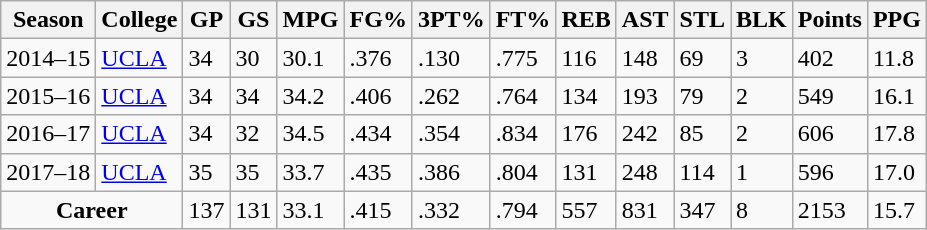<table class="wikitable sortable">
<tr>
<th>Season</th>
<th>College</th>
<th>GP</th>
<th>GS</th>
<th>MPG</th>
<th>FG%</th>
<th>3PT%</th>
<th>FT%</th>
<th>REB</th>
<th>AST</th>
<th>STL</th>
<th>BLK</th>
<th>Points</th>
<th>PPG</th>
</tr>
<tr>
<td>2014–15</td>
<td><a href='#'>UCLA</a></td>
<td>34</td>
<td>30</td>
<td>30.1</td>
<td>.376</td>
<td>.130</td>
<td>.775</td>
<td>116</td>
<td>148</td>
<td>69</td>
<td>3</td>
<td>402</td>
<td>11.8</td>
</tr>
<tr>
<td>2015–16</td>
<td><a href='#'>UCLA</a></td>
<td>34</td>
<td>34</td>
<td>34.2</td>
<td>.406</td>
<td>.262</td>
<td>.764</td>
<td>134</td>
<td>193</td>
<td>79</td>
<td>2</td>
<td>549</td>
<td>16.1</td>
</tr>
<tr>
<td>2016–17</td>
<td><a href='#'>UCLA</a></td>
<td>34</td>
<td>32</td>
<td>34.5</td>
<td>.434</td>
<td>.354</td>
<td>.834</td>
<td>176</td>
<td>242</td>
<td>85</td>
<td>2</td>
<td>606</td>
<td>17.8</td>
</tr>
<tr>
<td>2017–18</td>
<td><a href='#'>UCLA</a></td>
<td>35</td>
<td>35</td>
<td>33.7</td>
<td>.435</td>
<td>.386</td>
<td>.804</td>
<td>131</td>
<td>248</td>
<td>114</td>
<td>1</td>
<td>596</td>
<td>17.0</td>
</tr>
<tr class="sortbottom">
<td colspan=2 align=center><strong>Career</strong></td>
<td>137</td>
<td>131</td>
<td>33.1</td>
<td>.415</td>
<td>.332</td>
<td>.794</td>
<td>557</td>
<td>831</td>
<td>347</td>
<td>8</td>
<td>2153</td>
<td>15.7</td>
</tr>
</table>
